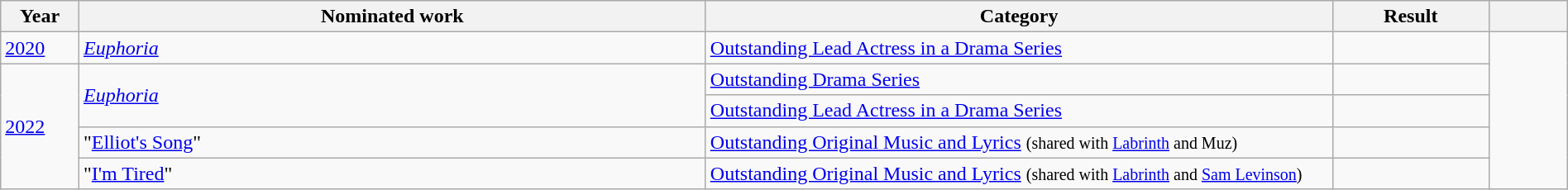<table class="wikitable plainrowheaders" style="width:100%;">
<tr>
<th scope="col" style="width:5%;">Year</th>
<th scope="col" style="width:40%;">Nominated work</th>
<th scope="col" style="width:40%;">Category</th>
<th scope="col" style="width:10%;">Result</th>
<th scope="col" style="width:5%;"></th>
</tr>
<tr>
<td><a href='#'>2020</a></td>
<td><em><a href='#'>Euphoria</a></em></td>
<td><a href='#'>Outstanding Lead Actress in a Drama Series</a></td>
<td></td>
<td style="text-align:center;" rowspan="5"></td>
</tr>
<tr>
<td rowspan="4"><a href='#'>2022</a></td>
<td rowspan="2"><em><a href='#'>Euphoria</a></em></td>
<td><a href='#'>Outstanding Drama Series</a></td>
<td></td>
</tr>
<tr>
<td><a href='#'>Outstanding Lead Actress in a Drama Series</a></td>
<td></td>
</tr>
<tr>
<td>"<a href='#'>Elliot's Song</a>"</td>
<td><a href='#'>Outstanding Original Music and Lyrics</a> <small>(shared with <a href='#'>Labrinth</a> and Muz)</small></td>
<td></td>
</tr>
<tr>
<td>"<a href='#'>I'm Tired</a>"</td>
<td><a href='#'>Outstanding Original Music and Lyrics</a> <small>(shared with <a href='#'>Labrinth</a> and <a href='#'>Sam Levinson</a>)</small></td>
<td></td>
</tr>
</table>
